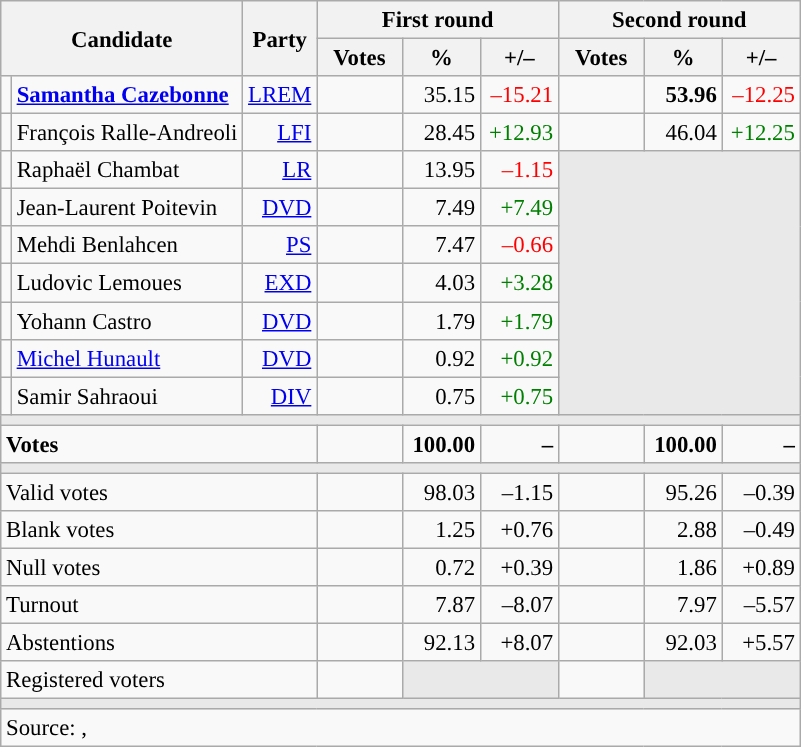<table class="wikitable" style="text-align:right;font-size:95%;">
<tr>
<th rowspan="2" colspan="2">Candidate</th>
<th rowspan="2">Party</th>
<th colspan="3">First round</th>
<th colspan="3">Second round</th>
</tr>
<tr>
<th style="width:50px;">Votes</th>
<th style="width:45px;">%</th>
<th style="width:45px;">+/–</th>
<th style="width:50px;">Votes</th>
<th style="width:45px;">%</th>
<th style="width:45px;">+/–</th>
</tr>
<tr>
<td style="background:"></td>
<td style="text-align:left;"><strong><a href='#'>Samantha Cazebonne</a></strong></td>
<td><a href='#'>LREM</a></td>
<td></td>
<td>35.15</td>
<td style="color:red;">–15.21</td>
<td><strong></strong></td>
<td><strong>53.96</strong></td>
<td style="color:red;">–12.25</td>
</tr>
<tr>
<td style="background:"></td>
<td style="text-align:left;">François Ralle-Andreoli</td>
<td><a href='#'>LFI</a></td>
<td></td>
<td>28.45</td>
<td style="color:green;">+12.93</td>
<td></td>
<td>46.04</td>
<td style="color:green;">+12.25</td>
</tr>
<tr>
<td style="background:"></td>
<td style="text-align:left;">Raphaël Chambat</td>
<td><a href='#'>LR</a></td>
<td></td>
<td>13.95</td>
<td style="color:red;">–1.15</td>
<td colspan="3" rowspan="7" style="background:#E9E9E9;"></td>
</tr>
<tr>
<td style="background:"></td>
<td style="text-align:left;">Jean-Laurent Poitevin</td>
<td><a href='#'>DVD</a></td>
<td></td>
<td>7.49</td>
<td style="color:green;">+7.49</td>
</tr>
<tr>
<td style="background:"></td>
<td style="text-align:left;">Mehdi Benlahcen</td>
<td><a href='#'>PS</a></td>
<td></td>
<td>7.47</td>
<td style="color:red;">–0.66</td>
</tr>
<tr>
<td style="background:"></td>
<td style="text-align:left;">Ludovic Lemoues</td>
<td><a href='#'>EXD</a></td>
<td></td>
<td>4.03</td>
<td style="color:green;">+3.28</td>
</tr>
<tr>
<td style="background:"></td>
<td style="text-align:left;">Yohann Castro</td>
<td><a href='#'>DVD</a></td>
<td></td>
<td>1.79</td>
<td style="color:green;">+1.79</td>
</tr>
<tr>
<td style="background:"></td>
<td style="text-align:left;"><a href='#'>Michel Hunault</a></td>
<td><a href='#'>DVD</a></td>
<td></td>
<td>0.92</td>
<td style="color:green;">+0.92</td>
</tr>
<tr>
<td style="background:"></td>
<td style="text-align:left;">Samir Sahraoui</td>
<td><a href='#'>DIV</a></td>
<td></td>
<td>0.75</td>
<td style="color:green;">+0.75</td>
</tr>
<tr>
<td colspan="9" style="background:#E9E9E9;"></td>
</tr>
<tr style="font-weight:bold;">
<td colspan="3" style="text-align:left;">Votes</td>
<td></td>
<td>100.00</td>
<td>–</td>
<td></td>
<td>100.00</td>
<td>–</td>
</tr>
<tr>
<td colspan="9" style="background:#E9E9E9;"></td>
</tr>
<tr>
<td colspan="3" style="text-align:left;">Valid votes</td>
<td></td>
<td>98.03</td>
<td>–1.15</td>
<td></td>
<td>95.26</td>
<td>–0.39</td>
</tr>
<tr>
<td colspan="3" style="text-align:left;">Blank votes</td>
<td></td>
<td>1.25</td>
<td>+0.76</td>
<td></td>
<td>2.88</td>
<td>–0.49</td>
</tr>
<tr>
<td colspan="3" style="text-align:left;">Null votes</td>
<td></td>
<td>0.72</td>
<td>+0.39</td>
<td></td>
<td>1.86</td>
<td>+0.89</td>
</tr>
<tr>
<td colspan="3" style="text-align:left;">Turnout</td>
<td></td>
<td>7.87</td>
<td>–8.07</td>
<td></td>
<td>7.97</td>
<td>–5.57</td>
</tr>
<tr>
<td colspan="3" style="text-align:left;">Abstentions</td>
<td></td>
<td>92.13</td>
<td>+8.07</td>
<td></td>
<td>92.03</td>
<td>+5.57</td>
</tr>
<tr>
<td colspan="3" style="text-align:left;">Registered voters</td>
<td></td>
<td colspan="2" style="background:#E9E9E9;"></td>
<td></td>
<td colspan="2" style="background:#E9E9E9;"></td>
</tr>
<tr>
<td colspan="9" style="background:#E9E9E9;"></td>
</tr>
<tr>
<td colspan="9" style="text-align:left;">Source: , </td>
</tr>
</table>
